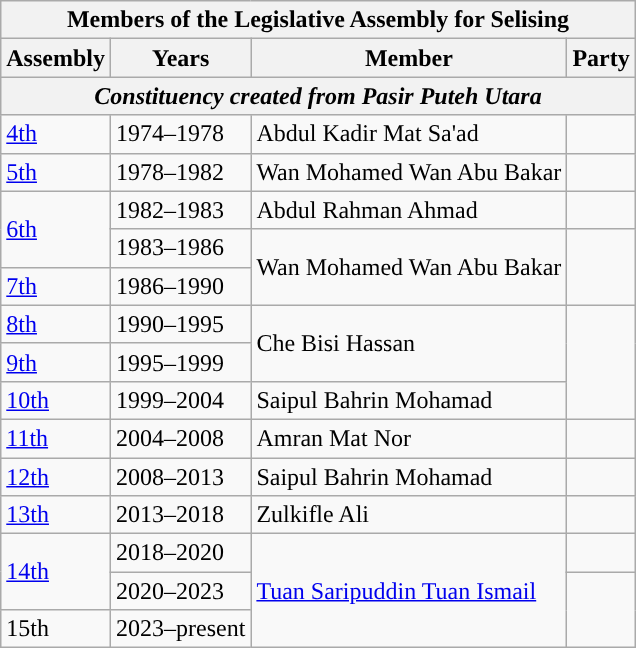<table class=wikitable>
<tr>
<th colspan=4>Members of the Legislative Assembly for Selising</th>
</tr>
<tr>
<th>Assembly</th>
<th>Years</th>
<th>Member</th>
<th>Party</th>
</tr>
<tr>
<th colspan=4 align=center><em>Constituency created from Pasir Puteh Utara</em></th>
</tr>
<tr>
<td><a href='#'>4th</a></td>
<td>1974–1978</td>
<td>Abdul Kadir Mat Sa'ad</td>
<td></td>
</tr>
<tr>
<td><a href='#'>5th</a></td>
<td>1978–1982</td>
<td>Wan Mohamed Wan Abu Bakar</td>
<td></td>
</tr>
<tr>
<td rowspan=2><a href='#'>6th</a></td>
<td>1982–1983</td>
<td>Abdul Rahman Ahmad</td>
<td></td>
</tr>
<tr>
<td>1983–1986</td>
<td rowspan=2>Wan Mohamed Wan Abu Bakar</td>
<td rowspan=2></td>
</tr>
<tr>
<td><a href='#'>7th</a></td>
<td>1986–1990</td>
</tr>
<tr>
<td><a href='#'>8th</a></td>
<td>1990–1995</td>
<td rowspan=2>Che Bisi Hassan</td>
<td rowspan=3></td>
</tr>
<tr>
<td><a href='#'>9th</a></td>
<td>1995–1999</td>
</tr>
<tr>
<td><a href='#'>10th</a></td>
<td>1999–2004</td>
<td>Saipul Bahrin Mohamad</td>
</tr>
<tr>
<td><a href='#'>11th</a></td>
<td>2004–2008</td>
<td>Amran Mat Nor</td>
<td></td>
</tr>
<tr>
<td><a href='#'>12th</a></td>
<td>2008–2013</td>
<td>Saipul Bahrin Mohamad</td>
<td></td>
</tr>
<tr>
<td><a href='#'>13th</a></td>
<td>2013–2018</td>
<td>Zulkifle Ali</td>
<td></td>
</tr>
<tr>
<td rowspan="2"><a href='#'>14th</a></td>
<td>2018–2020</td>
<td rowspan="3"><a href='#'>Tuan Saripuddin Tuan Ismail</a></td>
<td></td>
</tr>
<tr>
<td>2020–2023</td>
<td rowspan="2"></td>
</tr>
<tr>
<td>15th</td>
<td>2023–present</td>
</tr>
</table>
